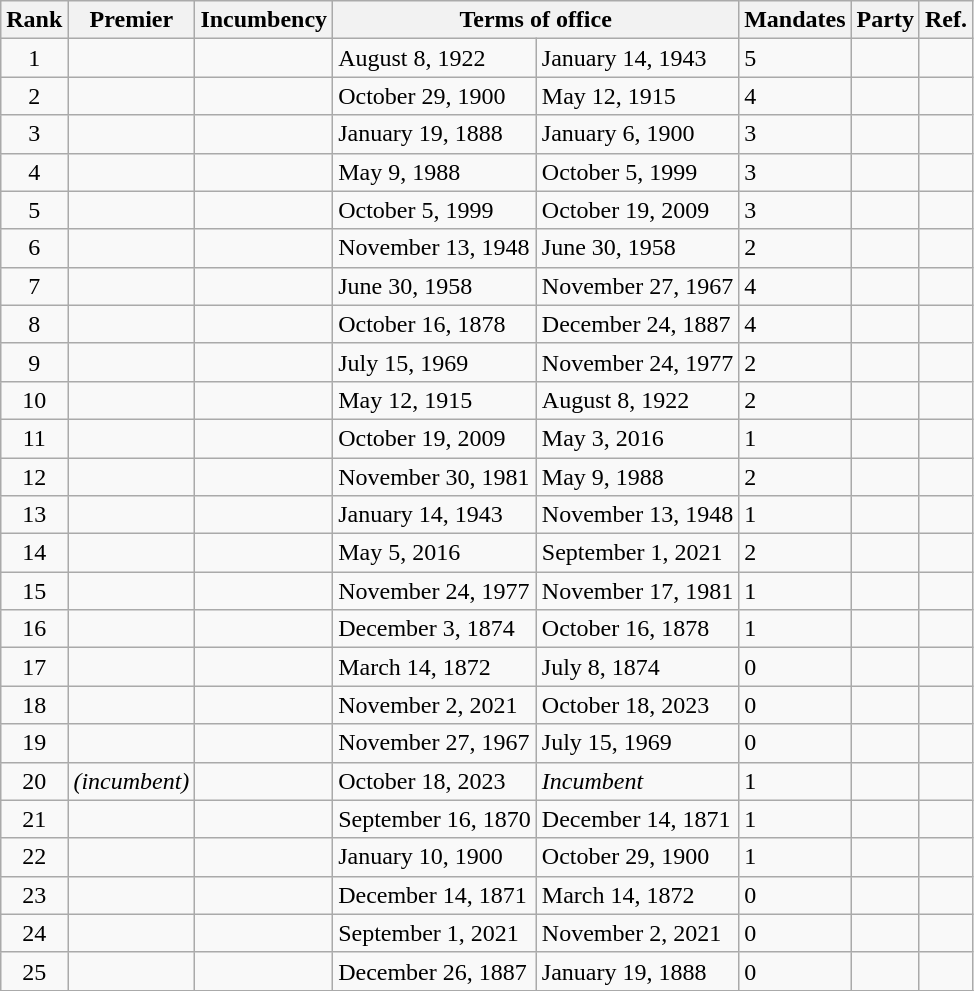<table class="wikitable sortable">
<tr>
<th>Rank</th>
<th>Premier</th>
<th>Incumbency</th>
<th colspan="2">Terms of office</th>
<th>Mandates</th>
<th>Party</th>
<th>Ref.</th>
</tr>
<tr>
<td style="text-align: center;">1</td>
<td></td>
<td></td>
<td>August 8, 1922</td>
<td>January 14, 1943</td>
<td>5</td>
<td></td>
<td></td>
</tr>
<tr>
<td style="text-align: center;">2</td>
<td></td>
<td></td>
<td>October 29, 1900</td>
<td>May 12, 1915</td>
<td>4</td>
<td></td>
<td></td>
</tr>
<tr>
<td style="text-align: center;">3</td>
<td></td>
<td></td>
<td>January 19, 1888</td>
<td>January 6, 1900</td>
<td>3</td>
<td></td>
<td></td>
</tr>
<tr>
<td style="text-align: center;">4</td>
<td></td>
<td></td>
<td>May 9, 1988</td>
<td>October 5, 1999</td>
<td>3</td>
<td></td>
<td></td>
</tr>
<tr>
<td style="text-align: center;">5</td>
<td></td>
<td></td>
<td>October 5, 1999</td>
<td>October 19, 2009</td>
<td>3</td>
<td></td>
<td></td>
</tr>
<tr>
<td style="text-align: center;">6</td>
<td></td>
<td></td>
<td>November 13, 1948</td>
<td>June 30, 1958</td>
<td>2</td>
<td></td>
<td></td>
</tr>
<tr>
<td style="text-align: center;">7</td>
<td></td>
<td></td>
<td>June 30, 1958</td>
<td>November 27, 1967</td>
<td>4</td>
<td></td>
<td></td>
</tr>
<tr>
<td style="text-align: center;">8</td>
<td></td>
<td></td>
<td>October 16, 1878</td>
<td>December 24, 1887</td>
<td>4</td>
<td></td>
<td></td>
</tr>
<tr>
<td style="text-align: center;">9</td>
<td></td>
<td></td>
<td>July 15, 1969</td>
<td>November 24, 1977</td>
<td>2</td>
<td></td>
<td></td>
</tr>
<tr>
<td style="text-align: center;">10</td>
<td></td>
<td></td>
<td>May 12, 1915</td>
<td>August 8, 1922</td>
<td>2</td>
<td></td>
<td></td>
</tr>
<tr>
<td style="text-align: center;">11</td>
<td></td>
<td></td>
<td>October 19, 2009</td>
<td>May 3, 2016</td>
<td>1</td>
<td></td>
<td></td>
</tr>
<tr>
<td style="text-align: center;">12</td>
<td></td>
<td></td>
<td>November 30, 1981</td>
<td>May 9, 1988</td>
<td>2</td>
<td></td>
<td></td>
</tr>
<tr>
<td style="text-align: center;">13</td>
<td></td>
<td></td>
<td>January 14, 1943</td>
<td>November 13, 1948</td>
<td>1</td>
<td></td>
<td></td>
</tr>
<tr>
<td style="text-align: center;">14</td>
<td></td>
<td></td>
<td>May 5, 2016</td>
<td>September 1, 2021</td>
<td>2</td>
<td></td>
<td></td>
</tr>
<tr>
<td style="text-align: center;">15</td>
<td></td>
<td></td>
<td>November 24, 1977</td>
<td>November 17, 1981</td>
<td>1</td>
<td></td>
<td></td>
</tr>
<tr>
<td style="text-align: center;">16</td>
<td></td>
<td></td>
<td>December 3, 1874</td>
<td>October 16, 1878</td>
<td>1</td>
<td></td>
<td></td>
</tr>
<tr>
<td style="text-align: center;">17</td>
<td></td>
<td></td>
<td>March 14, 1872</td>
<td>July 8, 1874</td>
<td>0</td>
<td></td>
<td></td>
</tr>
<tr>
<td style="text-align: center;">18</td>
<td></td>
<td></td>
<td>November 2, 2021</td>
<td>October 18, 2023</td>
<td>0</td>
<td></td>
<td></td>
</tr>
<tr>
<td style="text-align: center;">19</td>
<td></td>
<td></td>
<td>November 27, 1967</td>
<td>July 15, 1969</td>
<td>0</td>
<td></td>
<td></td>
</tr>
<tr>
<td style="text-align: center;">20</td>
<td><strong></strong> <em>(incumbent)</em></td>
<td></td>
<td>October 18, 2023</td>
<td><em>Incumbent</em></td>
<td>1</td>
<td></td>
</tr>
<tr>
<td style="text-align: center;">21</td>
<td></td>
<td></td>
<td>September 16, 1870</td>
<td>December 14, 1871</td>
<td>1</td>
<td></td>
<td></td>
</tr>
<tr>
<td style="text-align: center;">22</td>
<td></td>
<td></td>
<td>January 10, 1900</td>
<td>October 29, 1900</td>
<td>1</td>
<td></td>
<td></td>
</tr>
<tr>
<td style="text-align: center;">23</td>
<td></td>
<td></td>
<td>December 14, 1871</td>
<td>March 14, 1872</td>
<td>0</td>
<td></td>
<td></td>
</tr>
<tr>
<td style="text-align: center;">24</td>
<td></td>
<td></td>
<td>September 1, 2021</td>
<td>November 2, 2021</td>
<td>0</td>
<td></td>
<td></td>
</tr>
<tr>
<td style="text-align: center;">25</td>
<td></td>
<td></td>
<td>December 26, 1887</td>
<td>January 19, 1888</td>
<td>0</td>
<td></td>
<td></td>
</tr>
<tr>
</tr>
</table>
